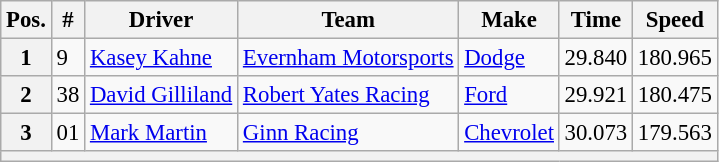<table class="wikitable" style="font-size:95%">
<tr>
<th>Pos.</th>
<th>#</th>
<th>Driver</th>
<th>Team</th>
<th>Make</th>
<th>Time</th>
<th>Speed</th>
</tr>
<tr>
<th>1</th>
<td>9</td>
<td><a href='#'>Kasey Kahne</a></td>
<td><a href='#'>Evernham Motorsports</a></td>
<td><a href='#'>Dodge</a></td>
<td>29.840</td>
<td>180.965</td>
</tr>
<tr>
<th>2</th>
<td>38</td>
<td><a href='#'>David Gilliland</a></td>
<td><a href='#'>Robert Yates Racing</a></td>
<td><a href='#'>Ford</a></td>
<td>29.921</td>
<td>180.475</td>
</tr>
<tr>
<th>3</th>
<td>01</td>
<td><a href='#'>Mark Martin</a></td>
<td><a href='#'>Ginn Racing</a></td>
<td><a href='#'>Chevrolet</a></td>
<td>30.073</td>
<td>179.563</td>
</tr>
<tr>
<th colspan="7"></th>
</tr>
</table>
